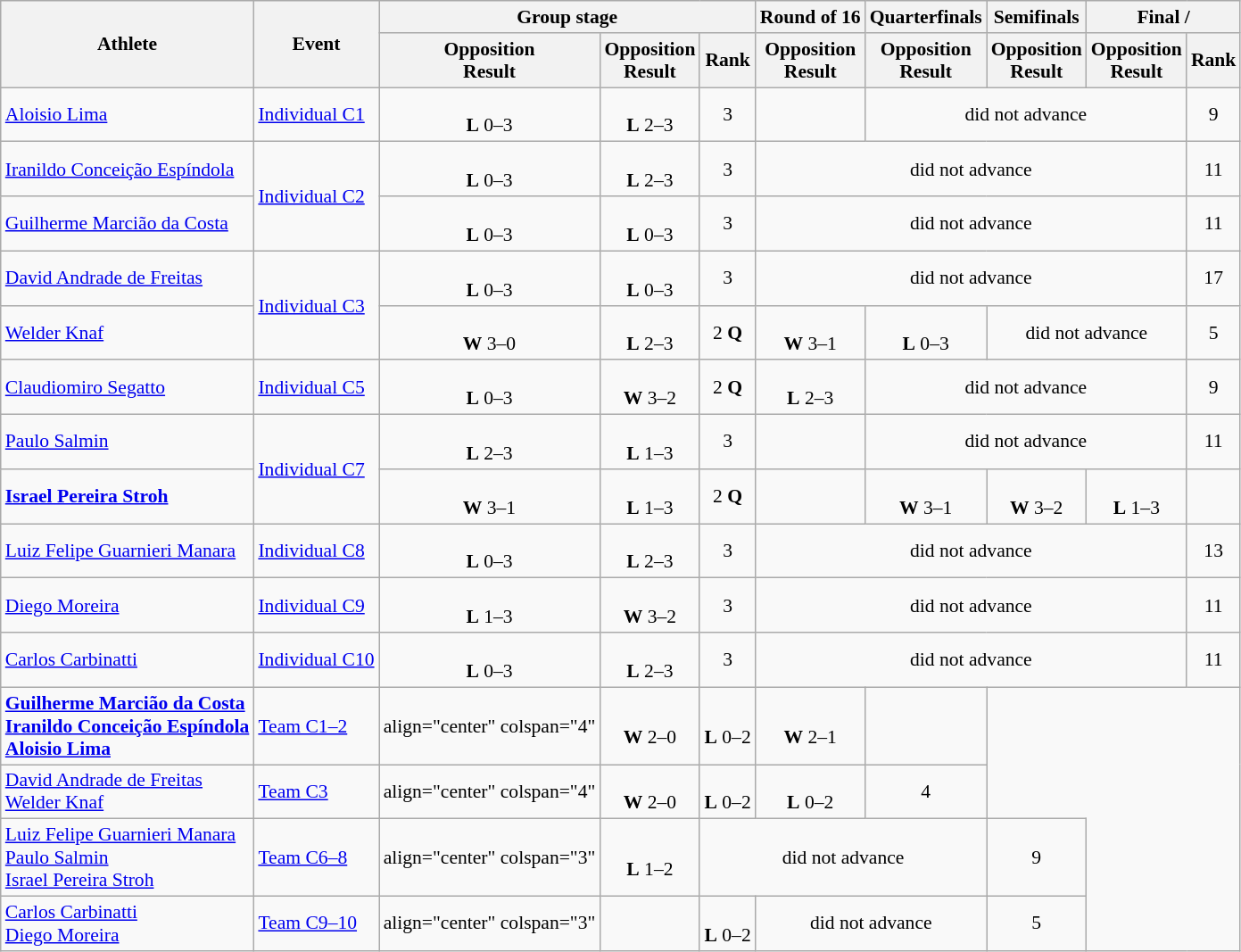<table class=wikitable style="text-align: center; font-size:90%">
<tr>
<th rowspan="2">Athlete</th>
<th rowspan="2">Event</th>
<th colspan="3">Group stage</th>
<th>Round of 16</th>
<th>Quarterfinals</th>
<th>Semifinals</th>
<th colspan="2">Final / </th>
</tr>
<tr>
<th>Opposition<br>Result</th>
<th>Opposition<br>Result</th>
<th>Rank</th>
<th>Opposition<br>Result</th>
<th>Opposition<br>Result</th>
<th>Opposition<br>Result</th>
<th>Opposition<br>Result</th>
<th>Rank</th>
</tr>
<tr>
<td align=left><a href='#'>Aloisio Lima</a></td>
<td align=left><a href='#'>Individual C1</a></td>
<td><br> <strong>L</strong> 0–3</td>
<td><br> <strong>L</strong> 2–3</td>
<td>3</td>
<td></td>
<td colspan="3">did not advance</td>
<td>9</td>
</tr>
<tr>
<td align=left><a href='#'>Iranildo Conceição Espíndola</a></td>
<td align=left rowspan=2><a href='#'>Individual C2</a></td>
<td><br> <strong>L</strong> 0–3</td>
<td><br> <strong>L</strong> 2–3</td>
<td>3</td>
<td colspan="4">did not advance</td>
<td>11</td>
</tr>
<tr>
<td align=left><a href='#'>Guilherme Marcião da Costa</a></td>
<td><br> <strong>L</strong> 0–3</td>
<td><br> <strong>L</strong> 0–3</td>
<td>3</td>
<td colspan="4">did not advance</td>
<td>11</td>
</tr>
<tr>
<td align=left><a href='#'>David Andrade de Freitas</a></td>
<td align=left rowspan=2><a href='#'>Individual C3</a></td>
<td><br> <strong>L</strong> 0–3</td>
<td><br> <strong>L</strong> 0–3</td>
<td>3</td>
<td colspan="4">did not advance</td>
<td>17</td>
</tr>
<tr>
<td align=left><a href='#'>Welder Knaf</a></td>
<td><br> <strong>W</strong> 3–0</td>
<td><br> <strong>L</strong> 2–3</td>
<td>2 <strong>Q</strong></td>
<td><br> <strong>W</strong> 3–1</td>
<td><br> <strong>L</strong> 0–3</td>
<td colspan="2">did not advance</td>
<td>5</td>
</tr>
<tr>
<td align=left><a href='#'>Claudiomiro Segatto</a></td>
<td align=left><a href='#'>Individual C5</a></td>
<td><br> <strong>L</strong> 0–3</td>
<td><br> <strong>W</strong> 3–2</td>
<td>2 <strong>Q</strong></td>
<td><br> <strong>L</strong> 2–3</td>
<td colspan="3">did not advance</td>
<td>9</td>
</tr>
<tr>
<td align=left><a href='#'>Paulo Salmin</a></td>
<td align=left rowspan=2><a href='#'>Individual C7</a></td>
<td><br> <strong>L</strong> 2–3</td>
<td><br> <strong>L</strong> 1–3</td>
<td>3</td>
<td></td>
<td colspan="3">did not advance</td>
<td>11</td>
</tr>
<tr>
<td align=left><strong><a href='#'>Israel Pereira Stroh</a></strong></td>
<td><br> <strong>W</strong> 3–1</td>
<td><br> <strong>L</strong> 1–3</td>
<td>2 <strong>Q</strong></td>
<td></td>
<td><br> <strong>W</strong> 3–1</td>
<td><br> <strong>W</strong> 3–2</td>
<td><br> <strong>L</strong> 1–3</td>
<td></td>
</tr>
<tr>
<td align=left><a href='#'>Luiz Felipe Guarnieri Manara</a></td>
<td align=left><a href='#'>Individual C8</a></td>
<td><br> <strong>L</strong> 0–3</td>
<td><br> <strong>L</strong> 2–3</td>
<td>3</td>
<td colspan="4">did not advance</td>
<td>13</td>
</tr>
<tr>
<td align=left><a href='#'>Diego Moreira</a></td>
<td align=left><a href='#'>Individual C9</a></td>
<td><br> <strong>L</strong> 1–3</td>
<td><br> <strong>W</strong> 3–2</td>
<td>3</td>
<td colspan="4">did not advance</td>
<td>11</td>
</tr>
<tr>
<td align=left><a href='#'>Carlos Carbinatti</a></td>
<td align=left><a href='#'>Individual C10</a></td>
<td><br> <strong>L</strong> 0–3</td>
<td><br> <strong>L</strong> 2–3</td>
<td>3</td>
<td colspan="4">did not advance</td>
<td>11</td>
</tr>
<tr>
<td align=left><strong><a href='#'>Guilherme Marcião da Costa</a><br><a href='#'>Iranildo Conceição Espíndola</a><br><a href='#'>Aloisio Lima</a></strong></td>
<td align=left><a href='#'>Team C1–2</a></td>
<td>align="center" colspan="4" </td>
<td><br> <strong>W</strong> 2–0</td>
<td><br> <strong>L</strong> 0–2</td>
<td><br> <strong>W</strong> 2–1</td>
<td></td>
</tr>
<tr>
<td align=left><a href='#'>David Andrade de Freitas</a><br><a href='#'>Welder Knaf</a></td>
<td align=left><a href='#'>Team C3</a></td>
<td>align="center" colspan="4" </td>
<td><br> <strong>W</strong> 2–0</td>
<td><br> <strong>L</strong> 0–2</td>
<td><br> <strong>L</strong> 0–2</td>
<td>4</td>
</tr>
<tr>
<td align=left><a href='#'>Luiz Felipe Guarnieri Manara</a><br><a href='#'>Paulo Salmin</a><br><a href='#'>Israel Pereira Stroh</a></td>
<td align=left><a href='#'>Team C6–8</a></td>
<td>align="center" colspan="3" </td>
<td><br> <strong>L</strong> 1–2</td>
<td colspan="3">did not advance</td>
<td>9</td>
</tr>
<tr>
<td align=left><a href='#'>Carlos Carbinatti</a><br><a href='#'>Diego Moreira</a></td>
<td align=left><a href='#'>Team C9–10</a></td>
<td>align="center" colspan="3" </td>
<td></td>
<td><br> <strong>L</strong> 0–2</td>
<td colspan="2">did not advance</td>
<td>5</td>
</tr>
</table>
